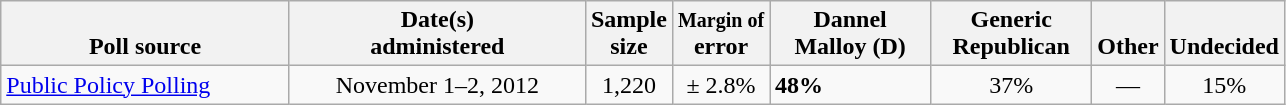<table class="wikitable">
<tr valign= bottom>
<th style="width:185px;">Poll source</th>
<th style="width:190px;">Date(s)<br>administered</th>
<th class=small>Sample<br>size</th>
<th><small>Margin of</small><br>error</th>
<th style="width:100px;">Dannel<br>Malloy (D)</th>
<th style="width:100px;">Generic<br>Republican</th>
<th>Other</th>
<th>Undecided</th>
</tr>
<tr>
<td><a href='#'>Public Policy Polling</a></td>
<td align=center>November 1–2, 2012</td>
<td align=center>1,220</td>
<td align=center>± 2.8%</td>
<td><strong>48%</strong></td>
<td align=center>37%</td>
<td align=center>—</td>
<td align=center>15%</td>
</tr>
</table>
